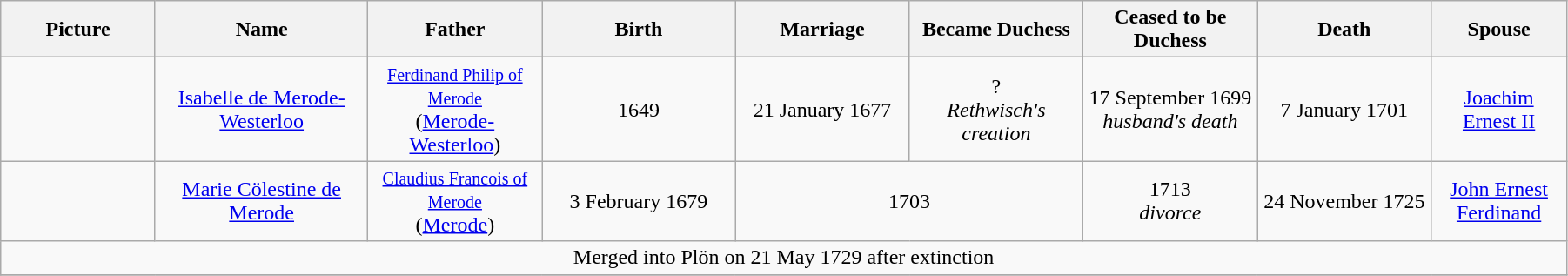<table width=95% class="wikitable">
<tr>
<th width = "8%">Picture</th>
<th width = "11%">Name</th>
<th width = "9%">Father</th>
<th width = "10%">Birth</th>
<th width = "9%">Marriage</th>
<th width = "9%">Became Duchess</th>
<th width = "9%">Ceased to be Duchess</th>
<th width = "9%">Death</th>
<th width = "7%">Spouse</th>
</tr>
<tr>
<td align="center"></td>
<td align="center"><a href='#'>Isabelle de Merode-Westerloo</a></td>
<td align="center"><small><a href='#'>Ferdinand Philip of Merode</a></small><br>(<a href='#'>Merode-Westerloo</a>)</td>
<td align="center">1649</td>
<td align="center">21 January 1677</td>
<td align="center">?<br><em>Rethwisch's creation</em></td>
<td align="center">17 September 1699<br><em>husband's death</em></td>
<td align="center">7 January 1701</td>
<td align="center"><a href='#'>Joachim Ernest II</a></td>
</tr>
<tr>
<td align="center"></td>
<td align="center"><a href='#'>Marie Cölestine de Merode</a></td>
<td align="center"><small><a href='#'>Claudius Francois of Merode</a></small><br>(<a href='#'>Merode</a>)</td>
<td align="center">3 February 1679</td>
<td align="center" colspan="2">1703</td>
<td align="center">1713<br><em>divorce</em></td>
<td align="center">24 November 1725</td>
<td align="center"><a href='#'>John Ernest Ferdinand</a></td>
</tr>
<tr>
<td align="center" colspan="9">Merged into Plön on 21 May 1729 after extinction</td>
</tr>
<tr>
</tr>
</table>
